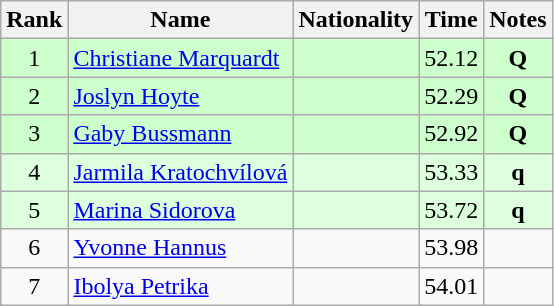<table class="wikitable sortable" style="text-align:center">
<tr>
<th>Rank</th>
<th>Name</th>
<th>Nationality</th>
<th>Time</th>
<th>Notes</th>
</tr>
<tr bgcolor=ccffcc>
<td>1</td>
<td align=left><a href='#'>Christiane Marquardt</a></td>
<td align=left></td>
<td>52.12</td>
<td><strong>Q</strong></td>
</tr>
<tr bgcolor=ccffcc>
<td>2</td>
<td align=left><a href='#'>Joslyn Hoyte</a></td>
<td align=left></td>
<td>52.29</td>
<td><strong>Q</strong></td>
</tr>
<tr bgcolor=ccffcc>
<td>3</td>
<td align=left><a href='#'>Gaby Bussmann</a></td>
<td align=left></td>
<td>52.92</td>
<td><strong>Q</strong></td>
</tr>
<tr bgcolor=ddffdd>
<td>4</td>
<td align=left><a href='#'>Jarmila Kratochvílová</a></td>
<td align=left></td>
<td>53.33</td>
<td><strong>q</strong></td>
</tr>
<tr bgcolor=ddffdd>
<td>5</td>
<td align=left><a href='#'>Marina Sidorova</a></td>
<td align=left></td>
<td>53.72</td>
<td><strong>q</strong></td>
</tr>
<tr>
<td>6</td>
<td align=left><a href='#'>Yvonne Hannus</a></td>
<td align=left></td>
<td>53.98</td>
<td></td>
</tr>
<tr>
<td>7</td>
<td align=left><a href='#'>Ibolya Petrika</a></td>
<td align=left></td>
<td>54.01</td>
<td></td>
</tr>
</table>
